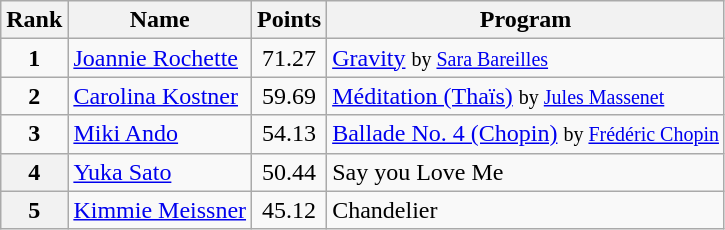<table class="wikitable">
<tr>
<th>Rank</th>
<th>Name</th>
<th>Points</th>
<th>Program</th>
</tr>
<tr>
<td align="center"><strong>1</strong></td>
<td> <a href='#'>Joannie Rochette</a></td>
<td align="center">71.27</td>
<td><a href='#'>Gravity</a> <small> by <a href='#'>Sara Bareilles</a> </small></td>
</tr>
<tr>
<td align="center"><strong>2</strong></td>
<td> <a href='#'>Carolina Kostner</a></td>
<td align="center">59.69</td>
<td><a href='#'>Méditation (Thaïs)</a> <small> by <a href='#'>Jules Massenet</a> </small></td>
</tr>
<tr>
<td align="center"><strong>3</strong></td>
<td> <a href='#'>Miki Ando</a></td>
<td align="center">54.13</td>
<td><a href='#'>Ballade No. 4 (Chopin)</a> <small>by <a href='#'>Frédéric Chopin</a></small></td>
</tr>
<tr>
<th>4</th>
<td> <a href='#'>Yuka Sato</a></td>
<td align="center">50.44</td>
<td>Say you Love Me</td>
</tr>
<tr>
<th>5</th>
<td> <a href='#'>Kimmie Meissner</a></td>
<td align="center">45.12</td>
<td>Chandelier</td>
</tr>
</table>
